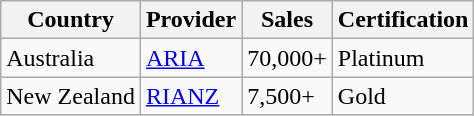<table class="wikitable">
<tr>
<th>Country</th>
<th>Provider</th>
<th>Sales</th>
<th>Certification</th>
</tr>
<tr>
<td>Australia</td>
<td><a href='#'>ARIA</a></td>
<td>70,000+</td>
<td>Platinum</td>
</tr>
<tr>
<td>New Zealand</td>
<td><a href='#'>RIANZ</a></td>
<td>7,500+</td>
<td>Gold</td>
</tr>
</table>
